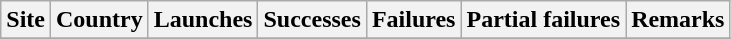<table class="wikitable sortable">
<tr>
<th>Site</th>
<th>Country</th>
<th>Launches</th>
<th>Successes</th>
<th>Failures</th>
<th>Partial failures</th>
<th>Remarks</th>
</tr>
<tr>
</tr>
</table>
